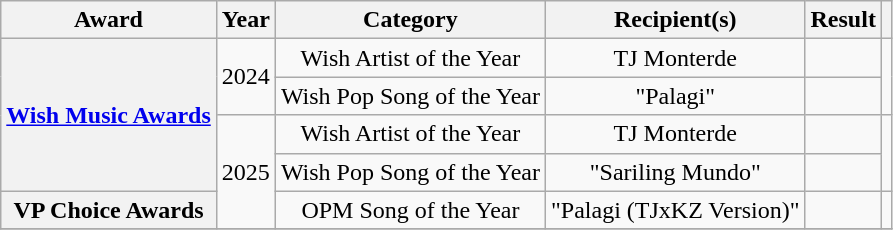<table class="wikitable sortable plainrowheaders" style="text-align:center;">
<tr>
<th scope="col">Award</th>
<th scope="col">Year</th>
<th scope="col">Category</th>
<th scope="col">Recipient(s)</th>
<th scope="col">Result</th>
<th scope="col" class="unsortable"></th>
</tr>
<tr>
<th scope="row" rowspan="4"><a href='#'>Wish Music Awards</a></th>
<td rowspan="2">2024</td>
<td>Wish Artist of the Year</td>
<td>TJ Monterde</td>
<td></td>
<td rowspan="2"></td>
</tr>
<tr>
<td>Wish Pop Song of the Year</td>
<td>"Palagi"</td>
<td></td>
</tr>
<tr>
<td rowspan="3">2025</td>
<td>Wish Artist of the Year</td>
<td>TJ Monterde</td>
<td></td>
<td rowspan="2"></td>
</tr>
<tr>
<td>Wish Pop Song of the Year</td>
<td>"Sariling Mundo"</td>
<td></td>
</tr>
<tr>
<th>VP Choice Awards</th>
<td>OPM Song of the Year</td>
<td>"Palagi (TJxKZ Version)"</td>
<td></td>
<td></td>
</tr>
<tr>
</tr>
</table>
